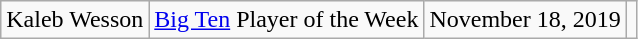<table class="wikitable sortable sortable" style="text-align: center">
<tr>
<td>Kaleb Wesson</td>
<td><a href='#'>Big Ten</a> Player of the Week</td>
<td>November 18, 2019</td>
<td></td>
</tr>
</table>
